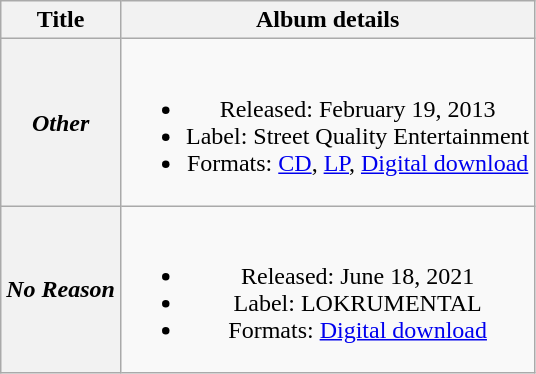<table class="wikitable plainrowheaders" style="text-align:center;">
<tr>
<th scope="col">Title</th>
<th scope="col">Album details</th>
</tr>
<tr>
<th scope="row"><em>Other</em></th>
<td><br><ul><li>Released: February 19, 2013</li><li>Label: Street Quality Entertainment</li><li>Formats: <a href='#'>CD</a>, <a href='#'>LP</a>, <a href='#'>Digital download</a></li></ul></td>
</tr>
<tr>
<th scope="row"><em>No Reason</em></th>
<td><br><ul><li>Released: June 18, 2021</li><li>Label: LOKRUMENTAL</li><li>Formats: <a href='#'>Digital download</a></li></ul></td>
</tr>
</table>
